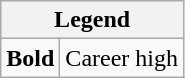<table class="wikitable mw-collapsible mw-collapsed">
<tr>
<th colspan="2">Legend</th>
</tr>
<tr>
<td><strong>Bold</strong></td>
<td>Career high</td>
</tr>
</table>
